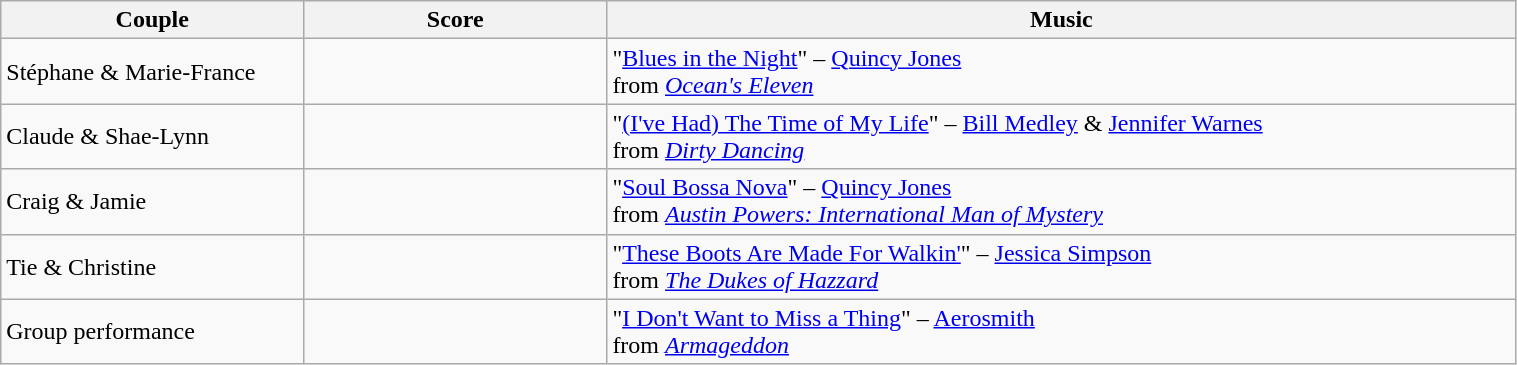<table class="wikitable" style="width:80%;">
<tr>
<th style="width:20%;">Couple</th>
<th style="width:20%;">Score</th>
<th style="width:60%;">Music</th>
</tr>
<tr>
<td>Stéphane & Marie-France</td>
<td></td>
<td>"<a href='#'>Blues in the Night</a>" – <a href='#'>Quincy Jones</a><br>from <em><a href='#'>Ocean's Eleven</a></em></td>
</tr>
<tr>
<td>Claude & Shae-Lynn</td>
<td></td>
<td>"<a href='#'>(I've Had) The Time of My Life</a>" – <a href='#'>Bill Medley</a> & <a href='#'>Jennifer Warnes</a><br>from <em><a href='#'>Dirty Dancing</a></em></td>
</tr>
<tr>
<td>Craig & Jamie</td>
<td></td>
<td>"<a href='#'>Soul Bossa Nova</a>" – <a href='#'>Quincy Jones</a><br>from <em><a href='#'>Austin Powers: International Man of Mystery</a></em></td>
</tr>
<tr>
<td>Tie & Christine</td>
<td></td>
<td>"<a href='#'>These Boots Are Made For Walkin'</a>" – <a href='#'>Jessica Simpson</a><br>from <em><a href='#'>The Dukes of Hazzard</a></em></td>
</tr>
<tr>
<td>Group performance</td>
<td></td>
<td>"<a href='#'>I Don't Want to Miss a Thing</a>" – <a href='#'>Aerosmith</a><br>from <em><a href='#'>Armageddon</a></em></td>
</tr>
</table>
